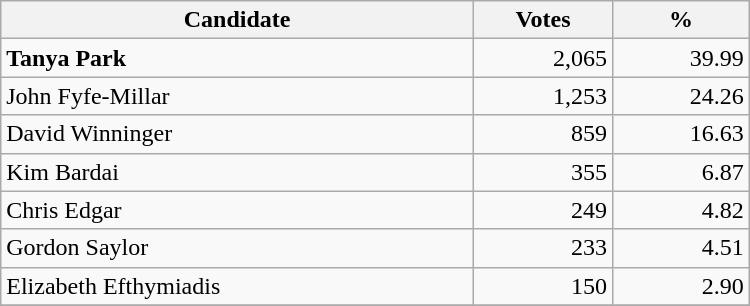<table style="width:500px;" class="wikitable">
<tr>
<th align="center">Candidate</th>
<th align="center">Votes</th>
<th align="center">%</th>
</tr>
<tr>
<td align="left"><strong>Tanya Park</strong></td>
<td align="right">2,065</td>
<td align="right">39.99</td>
</tr>
<tr>
<td align="left">John Fyfe-Millar</td>
<td align="right">1,253</td>
<td align="right">24.26</td>
</tr>
<tr>
<td align="left">David Winninger</td>
<td align="right">859</td>
<td align="right">16.63</td>
</tr>
<tr>
<td align="left">Kim Bardai</td>
<td align="right">355</td>
<td align="right">6.87</td>
</tr>
<tr>
<td align="left">Chris Edgar</td>
<td align="right">249</td>
<td align="right">4.82</td>
</tr>
<tr>
<td align="left">Gordon Saylor</td>
<td align="right">233</td>
<td align="right">4.51</td>
</tr>
<tr>
<td align="left">Elizabeth Efthymiadis</td>
<td align="right">150</td>
<td align="right">2.90</td>
</tr>
<tr>
</tr>
</table>
